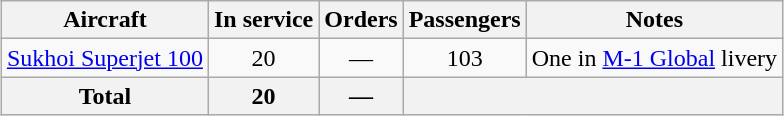<table class="wikitable" style="margin:0.5em auto;text-align:center">
<tr>
<th>Aircraft</th>
<th>In service</th>
<th>Orders</th>
<th>Passengers</th>
<th>Notes</th>
</tr>
<tr>
<td><a href='#'>Sukhoi Superjet 100</a></td>
<td>20</td>
<td>—</td>
<td>103</td>
<td>One in <a href='#'>M-1 Global</a> livery</td>
</tr>
<tr>
<th>Total</th>
<th>20</th>
<th>—</th>
<th colspan="2"></th>
</tr>
</table>
